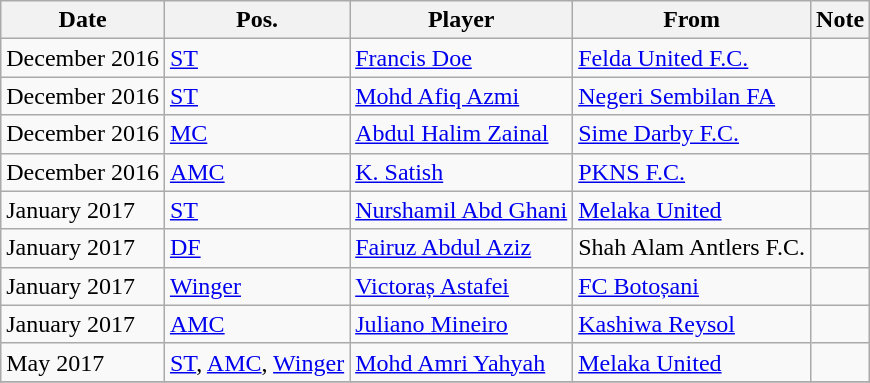<table class="wikitable sortable">
<tr>
<th>Date</th>
<th>Pos.</th>
<th>Player</th>
<th>From</th>
<th>Note</th>
</tr>
<tr>
<td>December 2016</td>
<td><a href='#'>ST</a></td>
<td> <a href='#'>Francis Doe</a></td>
<td> <a href='#'>Felda United F.C.</a></td>
<td></td>
</tr>
<tr>
<td>December 2016</td>
<td><a href='#'>ST</a></td>
<td> <a href='#'>Mohd Afiq Azmi</a></td>
<td> <a href='#'>Negeri Sembilan FA</a></td>
<td></td>
</tr>
<tr>
<td>December 2016</td>
<td><a href='#'>MC</a></td>
<td> <a href='#'>Abdul Halim Zainal</a></td>
<td> <a href='#'>Sime Darby F.C.</a></td>
<td></td>
</tr>
<tr>
<td>December 2016</td>
<td><a href='#'>AMC</a></td>
<td> <a href='#'>K. Satish</a></td>
<td> <a href='#'>PKNS F.C.</a></td>
<td></td>
</tr>
<tr>
<td>January 2017</td>
<td><a href='#'>ST</a></td>
<td> <a href='#'>Nurshamil Abd Ghani</a></td>
<td> <a href='#'>Melaka United</a></td>
<td></td>
</tr>
<tr>
<td>January 2017</td>
<td><a href='#'>DF</a></td>
<td> <a href='#'>Fairuz Abdul Aziz</a></td>
<td> Shah Alam Antlers F.C.</td>
<td></td>
</tr>
<tr>
<td>January 2017</td>
<td><a href='#'>Winger</a></td>
<td> <a href='#'>Victoraș Astafei</a></td>
<td> <a href='#'>FC Botoșani</a></td>
<td></td>
</tr>
<tr>
<td>January 2017</td>
<td><a href='#'>AMC</a></td>
<td>  <a href='#'>Juliano Mineiro</a></td>
<td> <a href='#'>Kashiwa Reysol</a></td>
<td></td>
</tr>
<tr>
<td>May 2017</td>
<td><a href='#'>ST</a>, <a href='#'>AMC</a>, <a href='#'>Winger</a></td>
<td> <a href='#'>Mohd Amri Yahyah</a></td>
<td> <a href='#'>Melaka United</a></td>
<td></td>
</tr>
<tr>
</tr>
</table>
